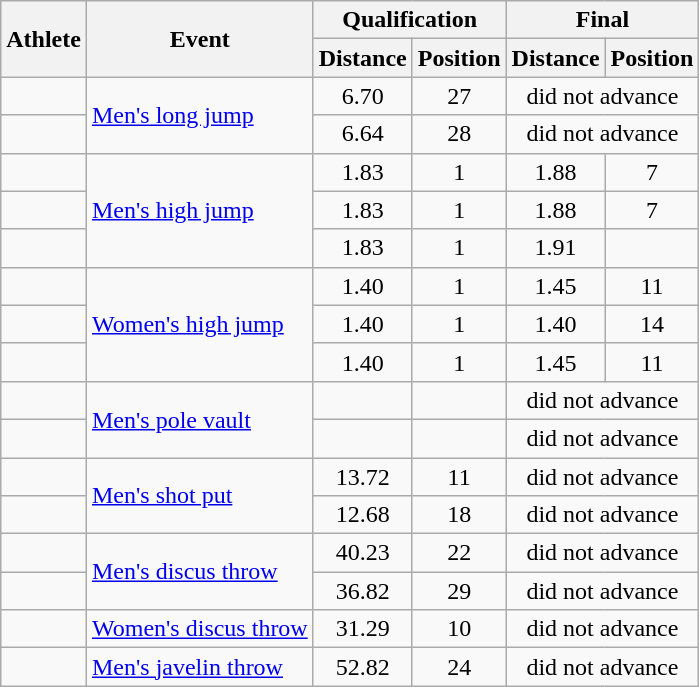<table class="wikitable sortable" style=text-align:center>
<tr>
<th rowspan=2>Athlete</th>
<th rowspan=2>Event</th>
<th colspan=2>Qualification</th>
<th colspan=2>Final</th>
</tr>
<tr>
<th>Distance</th>
<th>Position</th>
<th>Distance</th>
<th>Position</th>
</tr>
<tr>
<td align=left></td>
<td align=left rowspan=2><a href='#'>Men's long jump</a></td>
<td>6.70</td>
<td>27</td>
<td colspan=2>did not advance</td>
</tr>
<tr>
<td align=left></td>
<td>6.64</td>
<td>28</td>
<td colspan=2>did not advance</td>
</tr>
<tr>
<td align=left></td>
<td align=left rowspan=3><a href='#'>Men's high jump</a></td>
<td>1.83</td>
<td>1</td>
<td>1.88</td>
<td>7</td>
</tr>
<tr>
<td align=left></td>
<td>1.83</td>
<td>1</td>
<td>1.88</td>
<td>7</td>
</tr>
<tr>
<td align=left><strong></strong></td>
<td>1.83</td>
<td>1</td>
<td>1.91</td>
<td></td>
</tr>
<tr>
<td align=left></td>
<td align=left rowspan=3><a href='#'>Women's high jump</a></td>
<td>1.40</td>
<td>1</td>
<td>1.45</td>
<td>11</td>
</tr>
<tr>
<td align=left></td>
<td>1.40</td>
<td>1</td>
<td>1.40</td>
<td>14</td>
</tr>
<tr>
<td align=left></td>
<td>1.40</td>
<td>1</td>
<td>1.45</td>
<td>11</td>
</tr>
<tr>
<td align=left></td>
<td align=left rowspan=2><a href='#'>Men's pole vault</a></td>
<td></td>
<td></td>
<td colspan=2>did not advance</td>
</tr>
<tr>
<td align=left></td>
<td></td>
<td></td>
<td colspan=2>did not advance</td>
</tr>
<tr>
<td align=left></td>
<td align=left rowspan=2><a href='#'>Men's shot put</a></td>
<td>13.72</td>
<td>11</td>
<td colspan=2>did not advance</td>
</tr>
<tr>
<td align=left></td>
<td>12.68</td>
<td>18</td>
<td colspan=2>did not advance</td>
</tr>
<tr>
<td align=left></td>
<td align=left rowspan=2><a href='#'>Men's discus throw</a></td>
<td>40.23</td>
<td>22</td>
<td colspan=2>did not advance</td>
</tr>
<tr>
<td align=left></td>
<td>36.82</td>
<td>29</td>
<td colspan=2>did not advance</td>
</tr>
<tr>
<td align=left></td>
<td align=left><a href='#'>Women's discus throw</a></td>
<td>31.29</td>
<td>10</td>
<td colspan=2>did not advance</td>
</tr>
<tr>
<td align=left></td>
<td align=left><a href='#'>Men's javelin throw</a></td>
<td>52.82</td>
<td>24</td>
<td colspan=2>did not advance</td>
</tr>
</table>
